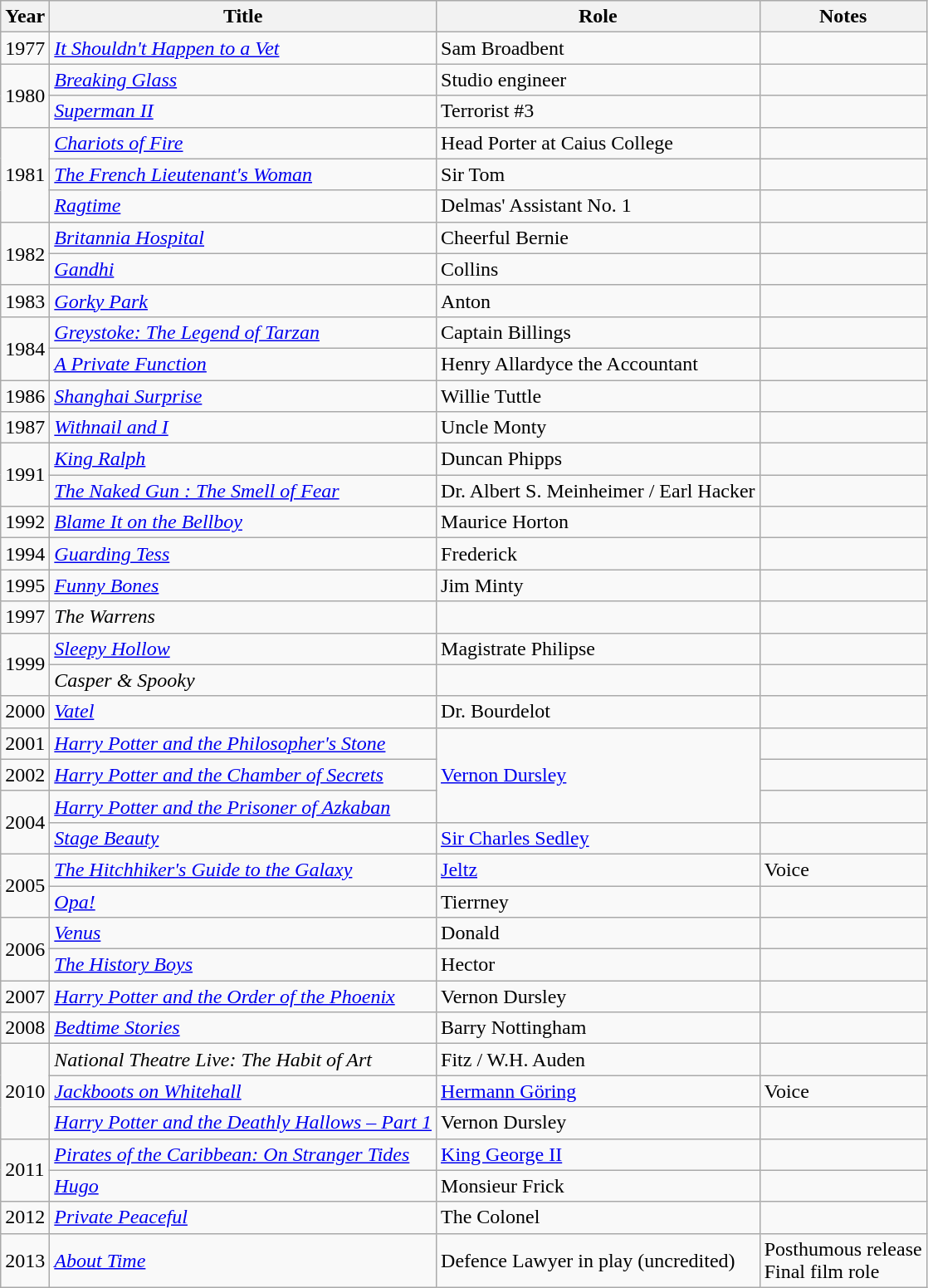<table class="wikitable sortable">
<tr>
<th>Year</th>
<th>Title</th>
<th>Role</th>
<th class="unsortable">Notes</th>
</tr>
<tr>
<td>1977</td>
<td><em><a href='#'>It Shouldn't Happen to a Vet</a></em></td>
<td>Sam Broadbent</td>
<td></td>
</tr>
<tr>
<td rowspan="2">1980</td>
<td><em><a href='#'>Breaking Glass</a></em></td>
<td>Studio engineer</td>
<td></td>
</tr>
<tr>
<td><em><a href='#'>Superman II</a></em></td>
<td>Terrorist #3</td>
<td></td>
</tr>
<tr>
<td rowspan="3">1981</td>
<td><em><a href='#'>Chariots of Fire</a></em></td>
<td>Head Porter at Caius College</td>
<td></td>
</tr>
<tr>
<td><em><a href='#'>The French Lieutenant's Woman</a></em></td>
<td>Sir Tom</td>
<td></td>
</tr>
<tr>
<td><em><a href='#'>Ragtime</a></em></td>
<td>Delmas' Assistant No. 1</td>
<td></td>
</tr>
<tr>
<td rowspan="2">1982</td>
<td><em><a href='#'>Britannia Hospital</a></em></td>
<td>Cheerful Bernie</td>
<td></td>
</tr>
<tr>
<td><em><a href='#'>Gandhi</a></em></td>
<td>Collins</td>
<td></td>
</tr>
<tr>
<td>1983</td>
<td><em><a href='#'>Gorky Park</a></em></td>
<td>Anton</td>
<td></td>
</tr>
<tr>
<td rowspan="2">1984</td>
<td><em><a href='#'>Greystoke: The Legend of Tarzan</a></em></td>
<td>Captain Billings</td>
<td></td>
</tr>
<tr>
<td><em><a href='#'>A Private Function</a></em></td>
<td>Henry Allardyce the Accountant</td>
<td></td>
</tr>
<tr>
<td>1986</td>
<td><em><a href='#'>Shanghai Surprise</a></em></td>
<td>Willie Tuttle</td>
<td></td>
</tr>
<tr>
<td>1987</td>
<td><em><a href='#'>Withnail and I</a></em></td>
<td>Uncle Monty</td>
<td></td>
</tr>
<tr>
<td rowspan="2">1991</td>
<td><em><a href='#'>King Ralph</a></em></td>
<td>Duncan Phipps</td>
<td></td>
</tr>
<tr>
<td><em><a href='#'>The Naked Gun : The Smell of Fear</a></em></td>
<td>Dr. Albert S. Meinheimer / Earl Hacker</td>
<td></td>
</tr>
<tr>
<td>1992</td>
<td><em><a href='#'>Blame It on the Bellboy</a></em></td>
<td>Maurice Horton</td>
<td></td>
</tr>
<tr>
<td>1994</td>
<td><em><a href='#'>Guarding Tess</a></em></td>
<td>Frederick</td>
<td></td>
</tr>
<tr>
<td>1995</td>
<td><em><a href='#'>Funny Bones</a></em></td>
<td>Jim Minty</td>
<td></td>
</tr>
<tr>
<td>1997</td>
<td><em>The Warrens</em></td>
<td></td>
<td></td>
</tr>
<tr>
<td rowspan="2">1999</td>
<td><em><a href='#'>Sleepy Hollow</a></em></td>
<td>Magistrate Philipse</td>
<td></td>
</tr>
<tr>
<td><em>Casper & Spooky</em></td>
<td></td>
<td></td>
</tr>
<tr>
<td>2000</td>
<td><em><a href='#'>Vatel</a></em></td>
<td>Dr. Bourdelot</td>
<td></td>
</tr>
<tr>
<td>2001</td>
<td><em><a href='#'>Harry Potter and the Philosopher's Stone</a></em></td>
<td rowspan=3><a href='#'>Vernon Dursley</a></td>
<td></td>
</tr>
<tr>
<td>2002</td>
<td><em><a href='#'>Harry Potter and the Chamber of Secrets</a></em></td>
<td></td>
</tr>
<tr>
<td rowspan="2">2004</td>
<td><em><a href='#'>Harry Potter and the Prisoner of Azkaban</a></em></td>
<td></td>
</tr>
<tr>
<td><em><a href='#'>Stage Beauty</a></em></td>
<td><a href='#'>Sir Charles Sedley</a></td>
<td></td>
</tr>
<tr>
<td rowspan="2">2005</td>
<td><em><a href='#'>The Hitchhiker's Guide to the Galaxy</a></em></td>
<td><a href='#'>Jeltz</a></td>
<td>Voice</td>
</tr>
<tr>
<td><em><a href='#'>Opa!</a></em></td>
<td>Tierrney</td>
<td></td>
</tr>
<tr>
<td rowspan="2">2006</td>
<td><em><a href='#'>Venus</a></em></td>
<td>Donald</td>
<td></td>
</tr>
<tr>
<td><em><a href='#'>The History Boys</a></em></td>
<td>Hector</td>
<td></td>
</tr>
<tr>
<td>2007</td>
<td><em><a href='#'>Harry Potter and the Order of the Phoenix</a></em></td>
<td>Vernon Dursley</td>
<td></td>
</tr>
<tr>
<td>2008</td>
<td><em><a href='#'>Bedtime Stories</a></em></td>
<td>Barry Nottingham</td>
<td></td>
</tr>
<tr>
<td rowspan="3">2010</td>
<td><em>National Theatre Live: The Habit of Art</em></td>
<td>Fitz / W.H. Auden</td>
<td></td>
</tr>
<tr>
<td><em><a href='#'>Jackboots on Whitehall</a></em></td>
<td><a href='#'>Hermann Göring</a></td>
<td>Voice</td>
</tr>
<tr>
<td><em><a href='#'>Harry Potter and the Deathly Hallows – Part 1</a></em></td>
<td>Vernon Dursley</td>
<td></td>
</tr>
<tr>
<td rowspan="2">2011</td>
<td><em><a href='#'>Pirates of the Caribbean: On Stranger Tides</a></em></td>
<td><a href='#'>King George II</a></td>
<td></td>
</tr>
<tr>
<td><em><a href='#'>Hugo</a></em></td>
<td>Monsieur Frick</td>
<td></td>
</tr>
<tr>
<td>2012</td>
<td><em><a href='#'>Private Peaceful</a></em></td>
<td>The Colonel</td>
<td></td>
</tr>
<tr>
<td>2013</td>
<td><em><a href='#'>About Time</a></em></td>
<td>Defence Lawyer in play (uncredited)</td>
<td>Posthumous release <br> Final film role</td>
</tr>
</table>
